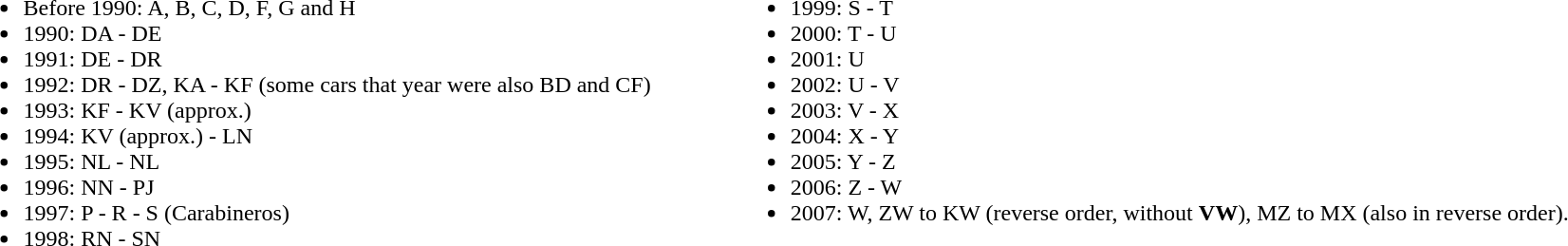<table>
<tr valign=top>
<td><br><ul><li>Before 1990: A, B, C, D, F, G and H</li><li>1990: DA - DE</li><li>1991: DE - DR</li><li>1992: DR - DZ, KA - KF (some cars that year were also BD and CF)</li><li>1993: KF - KV (approx.)</li><li>1994: KV (approx.) - LN</li><li>1995: NL - NL</li><li>1996: NN - PJ</li><li>1997: P - R - S (Carabineros)</li><li>1998: RN - SN</li></ul></td>
<td width="50"></td>
<td><br><ul><li>1999: S - T</li><li>2000: T - U</li><li>2001: U</li><li>2002: U - V</li><li>2003: V - X</li><li>2004: X - Y</li><li>2005: Y - Z</li><li>2006: Z - W</li><li>2007: W, ZW to KW (reverse order, without <strong>VW</strong>), MZ to MX (also in reverse order).</li></ul></td>
</tr>
</table>
